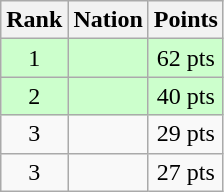<table class="wikitable sortable" style="text-align:center">
<tr>
<th>Rank</th>
<th>Nation</th>
<th>Points</th>
</tr>
<tr style="background-color:#ccffcc">
<td>1</td>
<td align=left></td>
<td>62 pts</td>
</tr>
<tr style="background-color:#ccffcc">
<td>2</td>
<td align=left></td>
<td>40 pts</td>
</tr>
<tr>
<td>3</td>
<td align=left></td>
<td>29 pts</td>
</tr>
<tr>
<td>3</td>
<td align=left></td>
<td>27 pts</td>
</tr>
</table>
